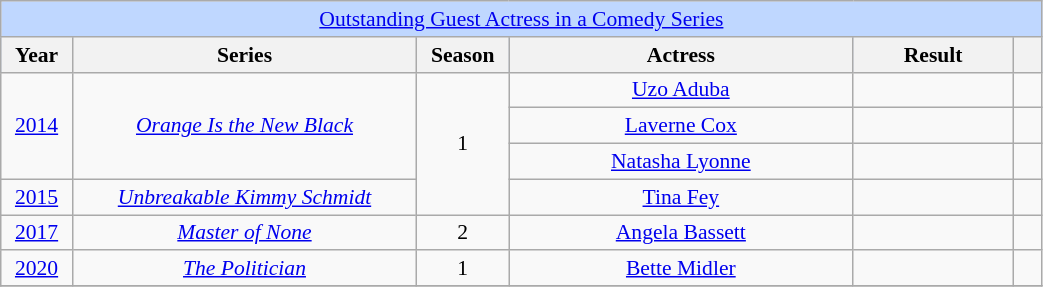<table class="wikitable plainrowheaders" style="text-align: center; font-size: 90%" width=55%>
<tr ---- bgcolor="#bfd7ff">
<td colspan=6 align=center><a href='#'>Outstanding Guest Actress in a Comedy Series</a></td>
</tr>
<tr ---- bgcolor="#bfd7ff">
<th scope="col" style="width:1%;">Year</th>
<th scope="col" style="width:12%;">Series</th>
<th scope="col" style="width:1%;">Season</th>
<th scope="col" style="width:12%;">Actress</th>
<th scope="col" style="width:5%;">Result</th>
<th scope="col" style="width:1%;"></th>
</tr>
<tr>
<td rowspan="3"><a href='#'>2014</a></td>
<td rowspan="3"><em><a href='#'>Orange Is the New Black</a></em></td>
<td rowspan="4">1</td>
<td><a href='#'>Uzo Aduba</a></td>
<td></td>
<td></td>
</tr>
<tr>
<td><a href='#'>Laverne Cox</a></td>
<td></td>
<td></td>
</tr>
<tr>
<td><a href='#'>Natasha Lyonne</a></td>
<td></td>
<td></td>
</tr>
<tr>
<td><a href='#'>2015</a></td>
<td><em><a href='#'>Unbreakable Kimmy Schmidt</a></em></td>
<td><a href='#'>Tina Fey</a></td>
<td></td>
<td></td>
</tr>
<tr>
<td><a href='#'>2017</a></td>
<td><em><a href='#'>Master of None</a></em></td>
<td>2</td>
<td><a href='#'>Angela Bassett</a></td>
<td></td>
<td></td>
</tr>
<tr>
<td><a href='#'>2020</a></td>
<td><em><a href='#'>The Politician</a></em></td>
<td>1</td>
<td><a href='#'>Bette Midler</a></td>
<td></td>
<td></td>
</tr>
<tr>
</tr>
</table>
